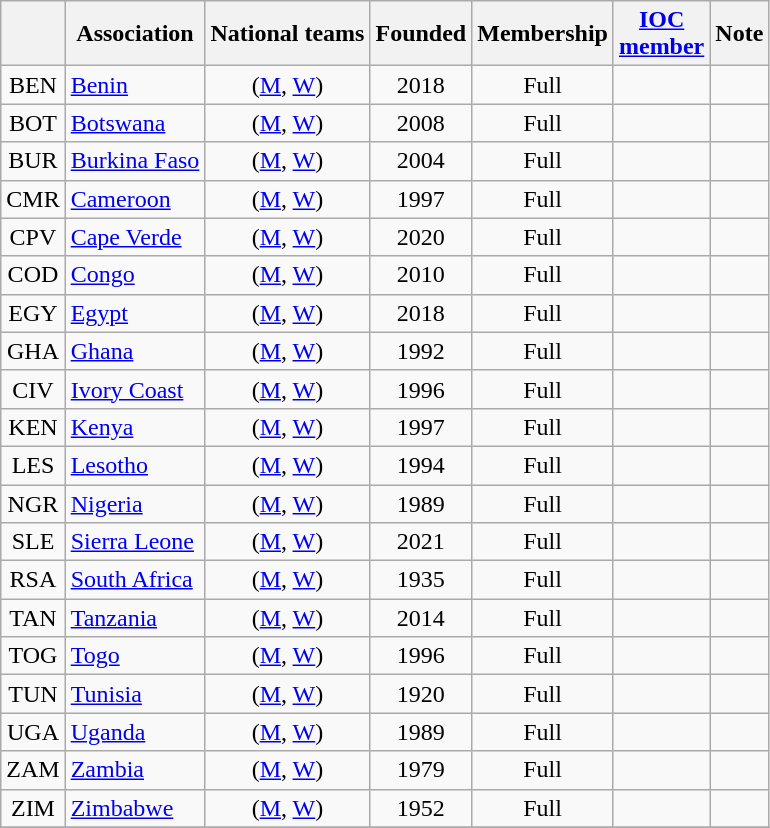<table class="wikitable sortable" style="text-align:center;">
<tr>
<th></th>
<th>Association</th>
<th>National teams</th>
<th>Founded</th>
<th>Membership</th>
<th><a href='#'>IOC</a> <br> <a href='#'>member</a></th>
<th>Note</th>
</tr>
<tr>
<td>BEN</td>
<td style="text-align:left;"> <a href='#'>Benin</a></td>
<td>(<a href='#'>M</a>, <a href='#'>W</a>)</td>
<td>2018</td>
<td>Full</td>
<td></td>
<td></td>
</tr>
<tr>
<td>BOT</td>
<td style="text-align:left;"> <a href='#'>Botswana</a></td>
<td>(<a href='#'>M</a>, <a href='#'>W</a>)</td>
<td>2008</td>
<td>Full</td>
<td></td>
<td></td>
</tr>
<tr>
<td>BUR</td>
<td style="text-align:left;"> <a href='#'>Burkina Faso</a></td>
<td>(<a href='#'>M</a>, <a href='#'>W</a>)</td>
<td>2004</td>
<td>Full</td>
<td></td>
<td></td>
</tr>
<tr>
<td>CMR</td>
<td style="text-align:left;"> <a href='#'>Cameroon</a></td>
<td>(<a href='#'>M</a>, <a href='#'>W</a>)</td>
<td>1997</td>
<td>Full</td>
<td></td>
<td></td>
</tr>
<tr>
<td>CPV</td>
<td style="text-align:left;"> <a href='#'>Cape Verde</a></td>
<td>(<a href='#'>M</a>, <a href='#'>W</a>)</td>
<td>2020</td>
<td>Full</td>
<td></td>
<td></td>
</tr>
<tr>
<td>COD</td>
<td style="text-align:left;"> <a href='#'>Congo</a></td>
<td>(<a href='#'>M</a>, <a href='#'>W</a>)</td>
<td>2010</td>
<td>Full</td>
<td></td>
<td></td>
</tr>
<tr>
<td>EGY</td>
<td style="text-align:left;"> <a href='#'>Egypt</a></td>
<td>(<a href='#'>M</a>, <a href='#'>W</a>)</td>
<td>2018</td>
<td>Full</td>
<td></td>
<td></td>
</tr>
<tr>
<td>GHA</td>
<td style="text-align:left;"> <a href='#'>Ghana</a></td>
<td>(<a href='#'>M</a>, <a href='#'>W</a>)</td>
<td>1992</td>
<td>Full</td>
<td></td>
<td></td>
</tr>
<tr>
<td>CIV</td>
<td style="text-align:left;"> <a href='#'>Ivory Coast</a></td>
<td>(<a href='#'>M</a>, <a href='#'>W</a>)</td>
<td>1996</td>
<td>Full</td>
<td></td>
<td></td>
</tr>
<tr>
<td>KEN</td>
<td style="text-align:left;"> <a href='#'>Kenya</a></td>
<td>(<a href='#'>M</a>, <a href='#'>W</a>)</td>
<td>1997</td>
<td>Full</td>
<td></td>
<td></td>
</tr>
<tr>
<td>LES</td>
<td style="text-align:left;"> <a href='#'>Lesotho</a></td>
<td>(<a href='#'>M</a>, <a href='#'>W</a>)</td>
<td>1994</td>
<td>Full</td>
<td></td>
<td></td>
</tr>
<tr>
<td>NGR</td>
<td style="text-align:left;"> <a href='#'>Nigeria</a></td>
<td>(<a href='#'>M</a>, <a href='#'>W</a>)</td>
<td>1989</td>
<td>Full</td>
<td></td>
<td></td>
</tr>
<tr>
<td>SLE</td>
<td style="text-align:left;"> <a href='#'>Sierra Leone</a></td>
<td>(<a href='#'>M</a>, <a href='#'>W</a>)</td>
<td>2021</td>
<td>Full</td>
<td></td>
<td></td>
</tr>
<tr>
<td>RSA</td>
<td style="text-align:left;"> <a href='#'>South Africa</a></td>
<td>(<a href='#'>M</a>, <a href='#'>W</a>)</td>
<td>1935</td>
<td>Full</td>
<td></td>
<td></td>
</tr>
<tr>
<td>TAN</td>
<td style="text-align:left;"> <a href='#'>Tanzania</a></td>
<td>(<a href='#'>M</a>, <a href='#'>W</a>)</td>
<td>2014</td>
<td>Full</td>
<td></td>
<td></td>
</tr>
<tr>
<td>TOG</td>
<td style="text-align:left;"> <a href='#'>Togo</a></td>
<td>(<a href='#'>M</a>, <a href='#'>W</a>)</td>
<td>1996</td>
<td>Full</td>
<td></td>
<td></td>
</tr>
<tr>
<td>TUN</td>
<td style="text-align:left;"> <a href='#'>Tunisia</a></td>
<td>(<a href='#'>M</a>, <a href='#'>W</a>)</td>
<td>1920</td>
<td>Full</td>
<td></td>
<td></td>
</tr>
<tr>
<td>UGA</td>
<td style="text-align:left;"> <a href='#'>Uganda</a></td>
<td>(<a href='#'>M</a>, <a href='#'>W</a>)</td>
<td>1989</td>
<td>Full</td>
<td></td>
<td></td>
</tr>
<tr>
<td>ZAM</td>
<td style="text-align:left;"> <a href='#'>Zambia</a></td>
<td>(<a href='#'>M</a>, <a href='#'>W</a>)</td>
<td>1979</td>
<td>Full</td>
<td></td>
<td></td>
</tr>
<tr>
<td>ZIM</td>
<td style="text-align:left;"> <a href='#'>Zimbabwe</a></td>
<td>(<a href='#'>M</a>, <a href='#'>W</a>)</td>
<td>1952</td>
<td>Full</td>
<td></td>
<td></td>
</tr>
<tr>
</tr>
</table>
